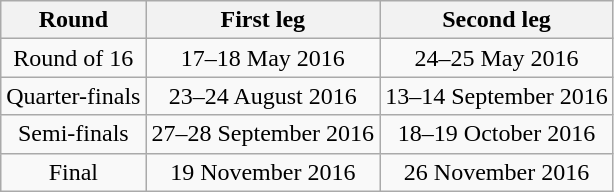<table class="wikitable" style="text-align:center">
<tr>
<th>Round</th>
<th>First leg</th>
<th>Second leg</th>
</tr>
<tr>
<td>Round of 16</td>
<td>17–18 May 2016</td>
<td>24–25 May 2016</td>
</tr>
<tr>
<td>Quarter-finals</td>
<td>23–24 August 2016</td>
<td>13–14 September 2016</td>
</tr>
<tr>
<td>Semi-finals</td>
<td>27–28 September 2016</td>
<td>18–19 October 2016</td>
</tr>
<tr>
<td>Final</td>
<td>19 November 2016</td>
<td>26 November 2016</td>
</tr>
</table>
